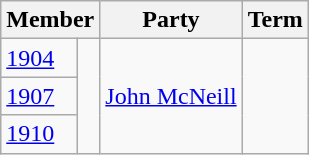<table class="wikitable">
<tr>
<th colspan="2">Member</th>
<th>Party</th>
<th>Term</th>
</tr>
<tr>
<td><a href='#'>1904</a></td>
<td rowspan="3" > </td>
<td rowspan="3"><a href='#'>John McNeill</a></td>
<td rowspan="3"></td>
</tr>
<tr>
<td><a href='#'>1907</a></td>
</tr>
<tr>
<td><a href='#'>1910</a></td>
</tr>
</table>
